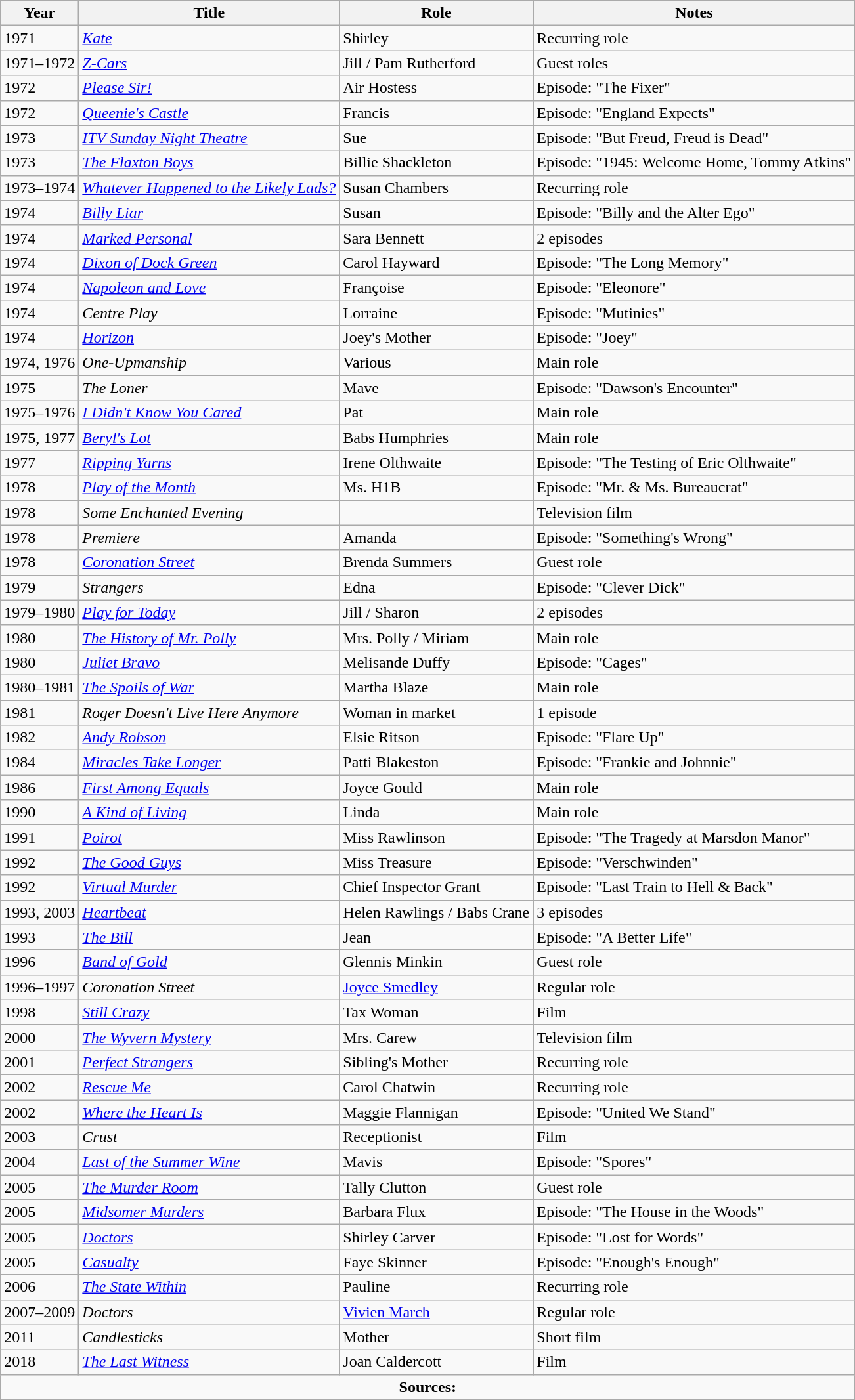<table class="wikitable">
<tr>
<th>Year</th>
<th>Title</th>
<th>Role</th>
<th>Notes</th>
</tr>
<tr>
<td>1971</td>
<td><em><a href='#'>Kate</a></em></td>
<td>Shirley</td>
<td>Recurring role</td>
</tr>
<tr>
<td>1971–1972</td>
<td><em><a href='#'>Z-Cars</a></em></td>
<td>Jill / Pam Rutherford</td>
<td>Guest roles</td>
</tr>
<tr>
<td>1972</td>
<td><em><a href='#'>Please Sir!</a></em></td>
<td>Air Hostess</td>
<td>Episode: "The Fixer"</td>
</tr>
<tr>
<td>1972</td>
<td><em><a href='#'>Queenie's Castle</a></em></td>
<td>Francis</td>
<td>Episode: "England Expects"</td>
</tr>
<tr>
<td>1973</td>
<td><em><a href='#'>ITV Sunday Night Theatre</a></em></td>
<td>Sue</td>
<td>Episode: "But Freud, Freud is Dead"</td>
</tr>
<tr>
<td>1973</td>
<td><em><a href='#'>The Flaxton Boys</a></em></td>
<td>Billie Shackleton</td>
<td>Episode: "1945: Welcome Home, Tommy Atkins"</td>
</tr>
<tr>
<td>1973–1974</td>
<td><em><a href='#'>Whatever Happened to the Likely Lads?</a></em></td>
<td>Susan Chambers</td>
<td>Recurring role</td>
</tr>
<tr>
<td>1974</td>
<td><em><a href='#'>Billy Liar</a></em></td>
<td>Susan</td>
<td>Episode: "Billy and the Alter Ego"</td>
</tr>
<tr>
<td>1974</td>
<td><em><a href='#'>Marked Personal</a></em></td>
<td>Sara Bennett</td>
<td>2 episodes</td>
</tr>
<tr>
<td>1974</td>
<td><em><a href='#'>Dixon of Dock Green</a></em></td>
<td>Carol Hayward</td>
<td>Episode: "The Long Memory"</td>
</tr>
<tr>
<td>1974</td>
<td><em><a href='#'>Napoleon and Love</a></em></td>
<td>Françoise</td>
<td>Episode: "Eleonore"</td>
</tr>
<tr>
<td>1974</td>
<td><em>Centre Play</em></td>
<td>Lorraine</td>
<td>Episode: "Mutinies"</td>
</tr>
<tr>
<td>1974</td>
<td><em><a href='#'>Horizon</a></em></td>
<td>Joey's Mother</td>
<td>Episode: "Joey"</td>
</tr>
<tr>
<td>1974, 1976</td>
<td><em>One-Upmanship</em></td>
<td>Various</td>
<td>Main role</td>
</tr>
<tr>
<td>1975</td>
<td><em>The Loner</em></td>
<td>Mave</td>
<td>Episode: "Dawson's Encounter"</td>
</tr>
<tr>
<td>1975–1976</td>
<td><em><a href='#'>I Didn't Know You Cared</a></em></td>
<td>Pat</td>
<td>Main role</td>
</tr>
<tr>
<td>1975, 1977</td>
<td><em><a href='#'>Beryl's Lot</a></em></td>
<td>Babs Humphries</td>
<td>Main role</td>
</tr>
<tr>
<td>1977</td>
<td><em><a href='#'>Ripping Yarns</a></em></td>
<td>Irene Olthwaite</td>
<td>Episode: "The Testing of Eric Olthwaite"</td>
</tr>
<tr>
<td>1978</td>
<td><em><a href='#'>Play of the Month</a></em></td>
<td>Ms. H1B</td>
<td>Episode: "Mr. & Ms. Bureaucrat"</td>
</tr>
<tr>
<td>1978</td>
<td><em>Some Enchanted Evening</em></td>
<td></td>
<td>Television film</td>
</tr>
<tr>
<td>1978</td>
<td><em>Premiere</em></td>
<td>Amanda</td>
<td>Episode: "Something's Wrong"</td>
</tr>
<tr>
<td>1978</td>
<td><em><a href='#'>Coronation Street</a></em></td>
<td>Brenda Summers</td>
<td>Guest role</td>
</tr>
<tr>
<td>1979</td>
<td><em>Strangers</em></td>
<td>Edna</td>
<td>Episode: "Clever Dick"</td>
</tr>
<tr>
<td>1979–1980</td>
<td><em><a href='#'>Play for Today</a></em></td>
<td>Jill / Sharon</td>
<td>2 episodes</td>
</tr>
<tr>
<td>1980</td>
<td><em><a href='#'>The History of Mr. Polly</a></em></td>
<td>Mrs. Polly / Miriam</td>
<td>Main role</td>
</tr>
<tr>
<td>1980</td>
<td><em><a href='#'>Juliet Bravo</a></em></td>
<td>Melisande Duffy</td>
<td>Episode: "Cages"</td>
</tr>
<tr>
<td>1980–1981</td>
<td><em><a href='#'>The Spoils of War</a></em></td>
<td>Martha Blaze</td>
<td>Main role</td>
</tr>
<tr>
<td>1981</td>
<td><em>Roger Doesn't Live Here Anymore</em></td>
<td>Woman in market</td>
<td>1 episode</td>
</tr>
<tr>
<td>1982</td>
<td><em><a href='#'>Andy Robson</a></em></td>
<td>Elsie Ritson</td>
<td>Episode: "Flare Up"</td>
</tr>
<tr>
<td>1984</td>
<td><em><a href='#'>Miracles Take Longer</a></em></td>
<td>Patti Blakeston</td>
<td>Episode: "Frankie and Johnnie"</td>
</tr>
<tr>
<td>1986</td>
<td><em><a href='#'>First Among Equals</a></em></td>
<td>Joyce Gould</td>
<td>Main role</td>
</tr>
<tr>
<td>1990</td>
<td><em><a href='#'>A Kind of Living</a></em></td>
<td>Linda</td>
<td>Main role</td>
</tr>
<tr>
<td>1991</td>
<td><em><a href='#'>Poirot</a></em></td>
<td>Miss Rawlinson</td>
<td>Episode: "The Tragedy at Marsdon Manor"</td>
</tr>
<tr>
<td>1992</td>
<td><em><a href='#'>The Good Guys</a></em></td>
<td>Miss Treasure</td>
<td>Episode: "Verschwinden"</td>
</tr>
<tr>
<td>1992</td>
<td><em><a href='#'>Virtual Murder</a></em></td>
<td>Chief Inspector Grant</td>
<td>Episode: "Last Train to Hell & Back"</td>
</tr>
<tr>
<td>1993, 2003</td>
<td><em><a href='#'>Heartbeat</a></em></td>
<td>Helen Rawlings / Babs Crane</td>
<td>3 episodes</td>
</tr>
<tr>
<td>1993</td>
<td><em><a href='#'>The Bill</a></em></td>
<td>Jean</td>
<td>Episode: "A Better Life"</td>
</tr>
<tr>
<td>1996</td>
<td><em><a href='#'>Band of Gold</a></em></td>
<td>Glennis Minkin</td>
<td>Guest role</td>
</tr>
<tr>
<td>1996–1997</td>
<td><em>Coronation Street</em></td>
<td><a href='#'>Joyce Smedley</a></td>
<td>Regular role</td>
</tr>
<tr>
<td>1998</td>
<td><em><a href='#'>Still Crazy</a></em></td>
<td>Tax Woman</td>
<td>Film</td>
</tr>
<tr>
<td>2000</td>
<td><em><a href='#'>The Wyvern Mystery</a></em></td>
<td>Mrs. Carew</td>
<td>Television film</td>
</tr>
<tr>
<td>2001</td>
<td><em><a href='#'>Perfect Strangers</a></em></td>
<td>Sibling's Mother</td>
<td>Recurring role</td>
</tr>
<tr>
<td>2002</td>
<td><em><a href='#'>Rescue Me</a></em></td>
<td>Carol Chatwin</td>
<td>Recurring role</td>
</tr>
<tr>
<td>2002</td>
<td><em><a href='#'>Where the Heart Is</a></em></td>
<td>Maggie Flannigan</td>
<td>Episode: "United We Stand"</td>
</tr>
<tr>
<td>2003</td>
<td><em>Crust</em></td>
<td>Receptionist</td>
<td>Film</td>
</tr>
<tr>
<td>2004</td>
<td><em><a href='#'>Last of the Summer Wine</a></em></td>
<td>Mavis</td>
<td>Episode: "Spores"</td>
</tr>
<tr>
<td>2005</td>
<td><em><a href='#'>The Murder Room</a></em></td>
<td>Tally Clutton</td>
<td>Guest role</td>
</tr>
<tr>
<td>2005</td>
<td><em><a href='#'>Midsomer Murders</a></em></td>
<td>Barbara Flux</td>
<td>Episode: "The House in the Woods"</td>
</tr>
<tr>
<td>2005</td>
<td><em><a href='#'>Doctors</a></em></td>
<td>Shirley Carver</td>
<td>Episode: "Lost for Words"</td>
</tr>
<tr>
<td>2005</td>
<td><em><a href='#'>Casualty</a></em></td>
<td>Faye Skinner</td>
<td>Episode: "Enough's Enough"</td>
</tr>
<tr>
<td>2006</td>
<td><em><a href='#'>The State Within</a></em></td>
<td>Pauline</td>
<td>Recurring role</td>
</tr>
<tr>
<td>2007–2009</td>
<td><em>Doctors</em></td>
<td><a href='#'>Vivien March</a></td>
<td>Regular role</td>
</tr>
<tr>
<td>2011</td>
<td><em>Candlesticks</em></td>
<td>Mother</td>
<td>Short film</td>
</tr>
<tr>
<td>2018</td>
<td><em><a href='#'>The Last Witness</a></em></td>
<td>Joan Caldercott</td>
<td>Film</td>
</tr>
<tr>
<td colspan="4" style="text-align: center;"><strong>Sources:</strong></td>
</tr>
</table>
